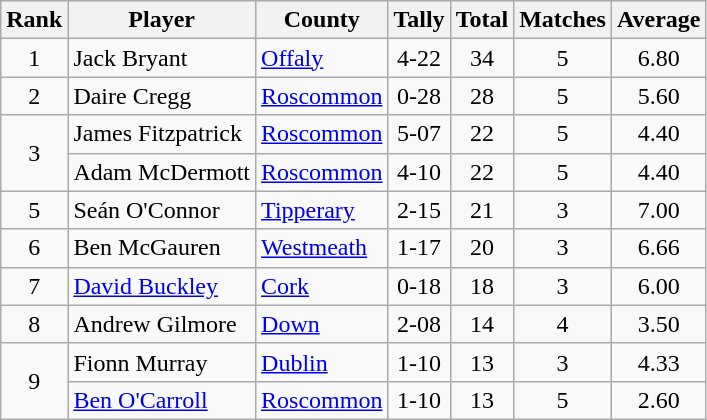<table class="wikitable">
<tr>
<th>Rank</th>
<th>Player</th>
<th>County</th>
<th>Tally</th>
<th>Total</th>
<th>Matches</th>
<th>Average</th>
</tr>
<tr>
<td rowspan="1" style="text-align:center;">1</td>
<td>Jack Bryant</td>
<td><a href='#'>Offaly</a></td>
<td align=center>4-22</td>
<td align=center>34</td>
<td align=center>5</td>
<td align=center>6.80</td>
</tr>
<tr>
<td rowspan="1" style="text-align:center;">2</td>
<td>Daire Cregg</td>
<td><a href='#'>Roscommon</a></td>
<td align=center>0-28</td>
<td align=center>28</td>
<td align=center>5</td>
<td align=center>5.60</td>
</tr>
<tr>
<td rowspan="2" style="text-align:center;">3</td>
<td>James Fitzpatrick</td>
<td><a href='#'>Roscommon</a></td>
<td align=center>5-07</td>
<td align=center>22</td>
<td align=center>5</td>
<td align=center>4.40</td>
</tr>
<tr>
<td>Adam McDermott</td>
<td><a href='#'>Roscommon</a></td>
<td align=center>4-10</td>
<td align=center>22</td>
<td align=center>5</td>
<td align=center>4.40</td>
</tr>
<tr>
<td rowspan="1" style="text-align:center;">5</td>
<td>Seán O'Connor</td>
<td><a href='#'>Tipperary</a></td>
<td align=center>2-15</td>
<td align=center>21</td>
<td align=center>3</td>
<td align=center>7.00</td>
</tr>
<tr>
<td rowspan="1" style="text-align:center;">6</td>
<td>Ben McGauren</td>
<td><a href='#'>Westmeath</a></td>
<td align=center>1-17</td>
<td align=center>20</td>
<td align=center>3</td>
<td align=center>6.66</td>
</tr>
<tr>
<td rowspan="1" style="text-align:center;">7</td>
<td><a href='#'>David Buckley</a></td>
<td><a href='#'>Cork</a></td>
<td align=center>0-18</td>
<td align=center>18</td>
<td align=center>3</td>
<td align=center>6.00</td>
</tr>
<tr>
<td rowspan="1" style="text-align:center;">8</td>
<td>Andrew Gilmore</td>
<td><a href='#'>Down</a></td>
<td align=center>2-08</td>
<td align=center>14</td>
<td align=center>4</td>
<td align=center>3.50</td>
</tr>
<tr>
<td rowspan="2" style="text-align:center;">9</td>
<td>Fionn Murray</td>
<td><a href='#'>Dublin</a></td>
<td align=center>1-10</td>
<td align=center>13</td>
<td align=center>3</td>
<td align=center>4.33</td>
</tr>
<tr>
<td><a href='#'>Ben O'Carroll</a></td>
<td><a href='#'>Roscommon</a></td>
<td align=center>1-10</td>
<td align=center>13</td>
<td align=center>5</td>
<td align=center>2.60</td>
</tr>
</table>
